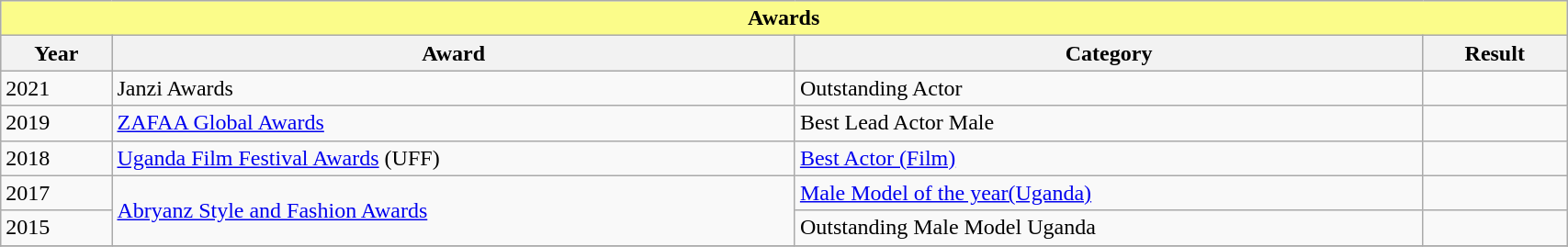<table class="wikitable" width="90%">
<tr>
<th colspan="4" style="background: #FBFC8A;">Awards</th>
</tr>
<tr style="background:#ccc; text-align:center;">
<th>Year</th>
<th>Award</th>
<th>Category</th>
<th>Result</th>
</tr>
<tr>
<td>2021</td>
<td>Janzi Awards</td>
<td>Outstanding Actor</td>
<td></td>
</tr>
<tr>
<td>2019</td>
<td><a href='#'>ZAFAA Global Awards</a></td>
<td>Best Lead Actor Male</td>
<td></td>
</tr>
<tr>
<td>2018</td>
<td><a href='#'>Uganda Film Festival Awards</a> (UFF)</td>
<td><a href='#'>Best Actor (Film)</a></td>
<td></td>
</tr>
<tr>
<td>2017</td>
<td rowspan="2"><a href='#'>Abryanz Style and Fashion Awards</a></td>
<td><a href='#'>Male Model of the year(Uganda)</a></td>
<td></td>
</tr>
<tr>
<td>2015</td>
<td>Outstanding Male Model Uganda</td>
<td></td>
</tr>
<tr>
</tr>
</table>
